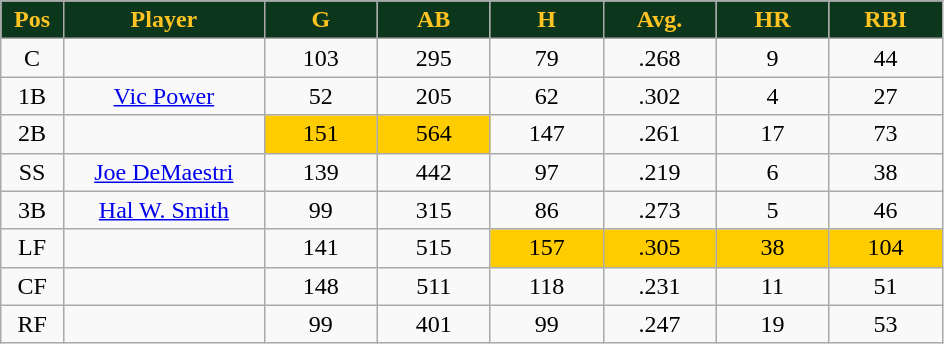<table class="wikitable sortable">
<tr>
<th style="background:#0C371D;color:#ffc322;" width="5%">Pos</th>
<th style="background:#0C371D;color:#ffc322;" width="16%">Player</th>
<th style="background:#0C371D;color:#ffc322;" width="9%">G</th>
<th style="background:#0C371D;color:#ffc322;" width="9%">AB</th>
<th style="background:#0C371D;color:#ffc322;" width="9%">H</th>
<th style="background:#0C371D;color:#ffc322;" width="9%">Avg.</th>
<th style="background:#0C371D;color:#ffc322;" width="9%">HR</th>
<th style="background:#0C371D;color:#ffc322;" width="9%">RBI</th>
</tr>
<tr align="center">
<td>C</td>
<td></td>
<td>103</td>
<td>295</td>
<td>79</td>
<td>.268</td>
<td>9</td>
<td>44</td>
</tr>
<tr align="center">
<td>1B</td>
<td><a href='#'>Vic Power</a></td>
<td>52</td>
<td>205</td>
<td>62</td>
<td>.302</td>
<td>4</td>
<td>27</td>
</tr>
<tr align=center>
<td>2B</td>
<td></td>
<td bgcolor="#FFCC00">151</td>
<td bgcolor="#FFCC00">564</td>
<td>147</td>
<td>.261</td>
<td>17</td>
<td>73</td>
</tr>
<tr align="center">
<td>SS</td>
<td><a href='#'>Joe DeMaestri</a></td>
<td>139</td>
<td>442</td>
<td>97</td>
<td>.219</td>
<td>6</td>
<td>38</td>
</tr>
<tr align=center>
<td>3B</td>
<td><a href='#'>Hal W. Smith</a></td>
<td>99</td>
<td>315</td>
<td>86</td>
<td>.273</td>
<td>5</td>
<td>46</td>
</tr>
<tr align=center>
<td>LF</td>
<td></td>
<td>141</td>
<td>515</td>
<td bgcolor="#FFCC00">157</td>
<td bgcolor="#FFCC00">.305</td>
<td bgcolor="#FFCC00">38</td>
<td bgcolor="#FFCC00">104</td>
</tr>
<tr align="center">
<td>CF</td>
<td></td>
<td>148</td>
<td>511</td>
<td>118</td>
<td>.231</td>
<td>11</td>
<td>51</td>
</tr>
<tr align="center">
<td>RF</td>
<td></td>
<td>99</td>
<td>401</td>
<td>99</td>
<td>.247</td>
<td>19</td>
<td>53</td>
</tr>
</table>
